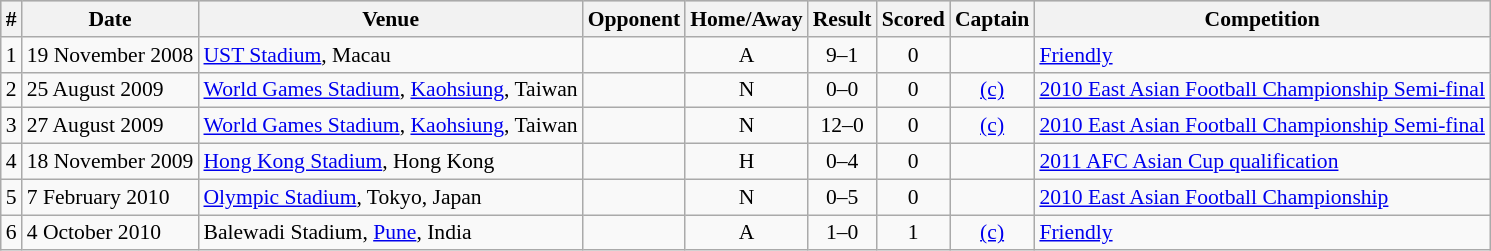<table class="wikitable" style="font-size:90%; text-align: left;">
<tr bgcolor="#CCCCCC" align="center">
<th>#</th>
<th>Date</th>
<th>Venue</th>
<th>Opponent</th>
<th>Home/Away</th>
<th>Result</th>
<th>Scored</th>
<th>Captain</th>
<th>Competition</th>
</tr>
<tr>
<td>1</td>
<td>19 November 2008</td>
<td><a href='#'>UST Stadium</a>, Macau</td>
<td></td>
<td align=center>A</td>
<td align=center>9–1</td>
<td align=center>0</td>
<td></td>
<td><a href='#'>Friendly</a></td>
</tr>
<tr>
<td>2</td>
<td>25 August 2009</td>
<td><a href='#'>World Games Stadium</a>, <a href='#'>Kaohsiung</a>, Taiwan</td>
<td></td>
<td align=center>N</td>
<td align=center>0–0</td>
<td align=center>0</td>
<td align=center><a href='#'>(c)</a></td>
<td><a href='#'>2010 East Asian Football Championship Semi-final</a></td>
</tr>
<tr>
<td>3</td>
<td>27 August 2009</td>
<td><a href='#'>World Games Stadium</a>, <a href='#'>Kaohsiung</a>, Taiwan</td>
<td></td>
<td align=center>N</td>
<td align=center>12–0</td>
<td align=center>0</td>
<td align=center><a href='#'>(c)</a></td>
<td><a href='#'>2010 East Asian Football Championship Semi-final</a></td>
</tr>
<tr>
<td>4</td>
<td>18 November 2009</td>
<td><a href='#'>Hong Kong Stadium</a>, Hong Kong</td>
<td></td>
<td align=center>H</td>
<td align=center>0–4</td>
<td align=center>0</td>
<td></td>
<td><a href='#'>2011 AFC Asian Cup qualification</a></td>
</tr>
<tr>
<td>5</td>
<td>7 February 2010</td>
<td><a href='#'>Olympic Stadium</a>, Tokyo, Japan</td>
<td></td>
<td align=center>N</td>
<td align=center>0–5</td>
<td align=center>0</td>
<td></td>
<td><a href='#'>2010 East Asian Football Championship</a></td>
</tr>
<tr>
<td>6</td>
<td>4 October 2010</td>
<td>Balewadi Stadium, <a href='#'>Pune</a>, India</td>
<td></td>
<td align=center>A</td>
<td align=center>1–0</td>
<td align=center>1</td>
<td align=center><a href='#'>(c)</a></td>
<td><a href='#'>Friendly</a></td>
</tr>
</table>
